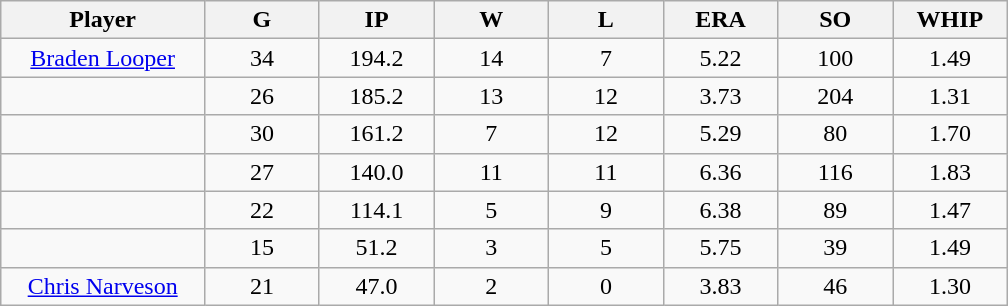<table class="wikitable sortable">
<tr>
<th bgcolor="#DDDDFF" width="16%">Player</th>
<th bgcolor="#DDDDFF" width="9%">G</th>
<th bgcolor="#DDDDFF" width="9%">IP</th>
<th bgcolor="#DDDDFF" width="9%">W</th>
<th bgcolor="#DDDDFF" width="9%">L</th>
<th bgcolor="#DDDDFF" width="9%">ERA</th>
<th bgcolor="#DDDDFF" width="9%">SO</th>
<th bgcolor="#DDDDFF" width="9%">WHIP</th>
</tr>
<tr align="center">
<td><a href='#'>Braden Looper</a></td>
<td>34</td>
<td>194.2</td>
<td>14</td>
<td>7</td>
<td>5.22</td>
<td>100</td>
<td>1.49</td>
</tr>
<tr align=center>
<td></td>
<td>26</td>
<td>185.2</td>
<td>13</td>
<td>12</td>
<td>3.73</td>
<td>204</td>
<td>1.31</td>
</tr>
<tr align="center">
<td></td>
<td>30</td>
<td>161.2</td>
<td>7</td>
<td>12</td>
<td>5.29</td>
<td>80</td>
<td>1.70</td>
</tr>
<tr align="center">
<td></td>
<td>27</td>
<td>140.0</td>
<td>11</td>
<td>11</td>
<td>6.36</td>
<td>116</td>
<td>1.83</td>
</tr>
<tr align="center">
<td></td>
<td>22</td>
<td>114.1</td>
<td>5</td>
<td>9</td>
<td>6.38</td>
<td>89</td>
<td>1.47</td>
</tr>
<tr align="center">
<td></td>
<td>15</td>
<td>51.2</td>
<td>3</td>
<td>5</td>
<td>5.75</td>
<td>39</td>
<td>1.49</td>
</tr>
<tr align=center>
<td><a href='#'>Chris Narveson</a></td>
<td>21</td>
<td>47.0</td>
<td>2</td>
<td>0</td>
<td>3.83</td>
<td>46</td>
<td>1.30</td>
</tr>
</table>
